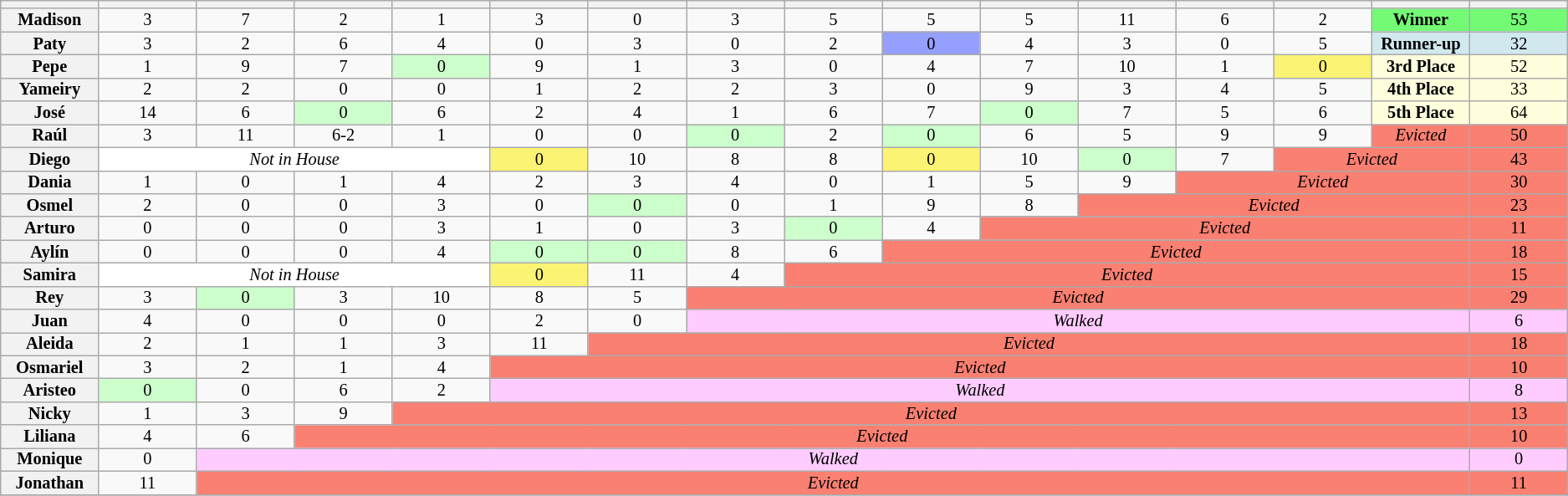<table class="wikitable" style="text-align:center; font-size:85%; line-height:12px">
<tr>
<th style="width:5%"></th>
<th style="width:5%"></th>
<th style="width:5%"></th>
<th style="width:5%"></th>
<th style="width:5%"></th>
<th style="width:5%"></th>
<th style="width:5%"></th>
<th style="width:5%"></th>
<th style="width:5%"></th>
<th style="width:5%"></th>
<th style="width:5%"></th>
<th style="width:5%"></th>
<th style="width:5%"></th>
<th style="width:5%"></th>
<th style="width:5%"></th>
<th style="width: 5%;"></th>
</tr>
<tr>
<th>Madison</th>
<td>3</td>
<td>7</td>
<td>2</td>
<td>1</td>
<td>3</td>
<td>0</td>
<td>3</td>
<td>5</td>
<td>5</td>
<td>5</td>
<td>11</td>
<td>6</td>
<td>2</td>
<td style="background:#73FB76;"><strong>Winner</strong></td>
<td style="background:#73FB76;">53</td>
</tr>
<tr>
<th>Paty</th>
<td>3</td>
<td>2</td>
<td>6</td>
<td>4</td>
<td>0</td>
<td>3</td>
<td>0</td>
<td>2</td>
<td style="background:#959ffd;">0</td>
<td>4</td>
<td>3</td>
<td>0</td>
<td>5</td>
<td style="background:#D1E8EF;"><strong>Runner-up</strong></td>
<td style="background:#D1E8EF;">32</td>
</tr>
<tr>
<th>Pepe</th>
<td>1</td>
<td>9</td>
<td>7</td>
<td style="background:#cfc;">0</td>
<td>9</td>
<td>1</td>
<td>3</td>
<td>0</td>
<td>4</td>
<td>7</td>
<td>10</td>
<td>1</td>
<td style="background: #FBF373;">0</td>
<td style="background:#FFFFDD;"><strong>3rd Place</strong></td>
<td style="background:#FFFFDD;">52</td>
</tr>
<tr>
<th>Yameiry</th>
<td>2</td>
<td>2</td>
<td>0</td>
<td>0</td>
<td>1</td>
<td>2</td>
<td>2</td>
<td>3</td>
<td>0</td>
<td>9</td>
<td>3</td>
<td>4</td>
<td>5</td>
<td style="background:#FFFFDD;"><strong>4th Place</strong></td>
<td style="background:#FFFFDD;">33</td>
</tr>
<tr>
<th>José</th>
<td>14</td>
<td>6</td>
<td style="background:#cfc;">0</td>
<td>6</td>
<td>2</td>
<td>4</td>
<td>1</td>
<td>6</td>
<td>7</td>
<td style="background:#cfc;">0</td>
<td>7</td>
<td>5</td>
<td>6</td>
<td style="background:#FFFFDD;"><strong>5th Place</strong></td>
<td style="background:#FFFFDD;">64</td>
</tr>
<tr>
<th>Raúl</th>
<td>3</td>
<td>11</td>
<td>6-2</td>
<td>1</td>
<td>0</td>
<td>0</td>
<td style="background:#cfc;">0</td>
<td>2</td>
<td style="background:#cfc;">0</td>
<td>6</td>
<td>5</td>
<td>9</td>
<td>9</td>
<td style="background: salmon;"><em>Evicted</em></td>
<td style="background:salmon;">50</td>
</tr>
<tr>
<th>Diego</th>
<td style="background:#FFF" colspan="4"><em>Not in House</em></td>
<td style="background: #FBF373;">0</td>
<td>10</td>
<td>8</td>
<td>8</td>
<td style="background: #FBF373;">0</td>
<td>10</td>
<td style="background:#cfc;">0</td>
<td>7</td>
<td colspan="2" style="background: salmon;"><em>Evicted</em></td>
<td style="background:salmon;">43</td>
</tr>
<tr>
<th>Dania</th>
<td>1</td>
<td>0</td>
<td>1</td>
<td>4</td>
<td>2</td>
<td>3</td>
<td>4</td>
<td>0</td>
<td>1</td>
<td>5</td>
<td>9</td>
<td colspan="3" style="background: salmon;"><em>Evicted</em></td>
<td style="background:salmon;">30</td>
</tr>
<tr>
<th>Osmel</th>
<td>2</td>
<td>0</td>
<td>0</td>
<td>3</td>
<td>0</td>
<td style="background:#cfc;">0</td>
<td>0</td>
<td>1</td>
<td>9</td>
<td>8</td>
<td colspan="4" style="background: salmon;"><em>Evicted</em></td>
<td style="background:salmon;">23</td>
</tr>
<tr>
<th>Arturo</th>
<td>0</td>
<td>0</td>
<td>0</td>
<td>3</td>
<td>1</td>
<td>0</td>
<td>3</td>
<td style="background:#cfc;">0</td>
<td>4</td>
<td colspan="5" style="background: salmon;"><em>Evicted</em></td>
<td style="background:salmon;">11</td>
</tr>
<tr>
<th>Aylín</th>
<td>0</td>
<td>0</td>
<td>0</td>
<td>4</td>
<td style="background:#cfc;">0</td>
<td style="background:#cfc;">0</td>
<td>8</td>
<td>6</td>
<td colspan="6" style="background: salmon;"><em>Evicted</em></td>
<td style="background:salmon;">18</td>
</tr>
<tr>
<th>Samira</th>
<td style="background:#FFF" colspan="4"><em>Not in House</em></td>
<td style="background: #FBF373;">0</td>
<td>11</td>
<td>4</td>
<td colspan="7" style="background: salmon;"><em>Evicted</em></td>
<td style="background:salmon;">15</td>
</tr>
<tr>
<th>Rey</th>
<td>3</td>
<td style="background:#cfc;">0</td>
<td>3</td>
<td>10</td>
<td>8</td>
<td>5</td>
<td colspan="8" style="background: salmon;"><em>Evicted</em></td>
<td style="background:salmon;">29</td>
</tr>
<tr>
<th>Juan</th>
<td>4</td>
<td>0</td>
<td>0</td>
<td>0</td>
<td>2</td>
<td>0</td>
<td colspan="8" style="background:#fcf;"><em>Walked</em></td>
<td style="background:#fcf;">6</td>
</tr>
<tr>
<th>Aleida</th>
<td>2</td>
<td>1</td>
<td>1</td>
<td>3</td>
<td>11</td>
<td colspan="9" style="background: salmon;"><em>Evicted</em></td>
<td style="background:salmon;">18</td>
</tr>
<tr>
<th>Osmariel</th>
<td>3</td>
<td>2</td>
<td>1</td>
<td>4</td>
<td colspan="10" style="background: salmon;"><em>Evicted</em></td>
<td style="background:salmon;">10</td>
</tr>
<tr>
<th>Aristeo</th>
<td style="background:#cfc;">0</td>
<td>0</td>
<td>6</td>
<td>2</td>
<td colspan="10" style="background:#fcf;"><em>Walked</em></td>
<td style="background:#fcf;">8</td>
</tr>
<tr>
<th>Nicky</th>
<td>1</td>
<td>3</td>
<td>9</td>
<td colspan="11" style="background: salmon;"><em>Evicted</em></td>
<td style="background:salmon;">13</td>
</tr>
<tr>
<th>Liliana</th>
<td>4</td>
<td>6</td>
<td colspan="12" style="background: salmon;"><em>Evicted</em></td>
<td style="background:salmon;">10</td>
</tr>
<tr>
<th>Monique</th>
<td>0</td>
<td colspan="13" style="background:#fcf;"><em>Walked</em></td>
<td style="background:#fcf;">0</td>
</tr>
<tr>
<th>Jonathan</th>
<td>11</td>
<td colspan="13" style="background:salmon;"><em>Evicted</em></td>
<td style="background:salmon;">11</td>
</tr>
<tr>
</tr>
</table>
